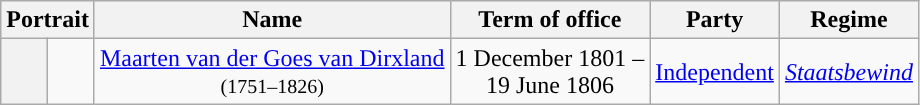<table class="wikitable" style="text-align:center">
<tr>
<th colspan=2>Portrait</th>
<th>Name</th>
<th>Term of office</th>
<th>Party</th>
<th>Regime</th>
</tr>
<tr>
<th style="background:"></th>
<td></td>
<td><a href='#'>Maarten van der Goes van Dirxland</a> <br> <small>(1751–1826)</small></td>
<td>1 December 1801 – <br> 19 June 1806</td>
<td><a href='#'>Independent</a></td>
<td><em><a href='#'>Staatsbewind</a></em></td>
</tr>
</table>
